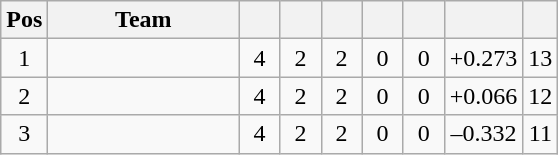<table class="wikitable" style="text-align:center">
<tr>
<th>Pos</th>
<th width="120">Team</th>
<th width="20"></th>
<th width="20"></th>
<th width="20"></th>
<th width="20"></th>
<th width="20"></th>
<th width="20"><a href='#'></a></th>
<th></th>
</tr>
<tr>
<td>1</td>
<td style="text-align:left"></td>
<td>4</td>
<td>2</td>
<td>2</td>
<td>0</td>
<td>0</td>
<td>+0.273</td>
<td>13</td>
</tr>
<tr>
<td>2</td>
<td style="text-align:left"></td>
<td>4</td>
<td>2</td>
<td>2</td>
<td>0</td>
<td>0</td>
<td>+0.066</td>
<td>12</td>
</tr>
<tr>
<td>3</td>
<td style="text-align:left"></td>
<td>4</td>
<td>2</td>
<td>2</td>
<td>0</td>
<td>0</td>
<td>–0.332</td>
<td>11</td>
</tr>
</table>
